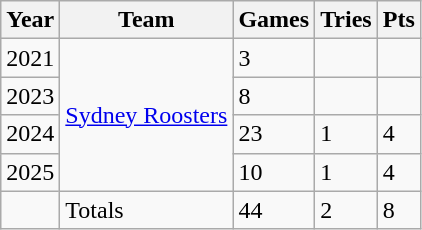<table class="wikitable">
<tr>
<th>Year</th>
<th>Team</th>
<th>Games</th>
<th>Tries</th>
<th>Pts</th>
</tr>
<tr>
<td>2021</td>
<td rowspan="4"> <a href='#'>Sydney Roosters</a></td>
<td>3</td>
<td></td>
<td></td>
</tr>
<tr>
<td>2023</td>
<td>8</td>
<td></td>
<td></td>
</tr>
<tr>
<td>2024</td>
<td>23</td>
<td>1</td>
<td>4</td>
</tr>
<tr>
<td>2025</td>
<td>10</td>
<td>1</td>
<td>4</td>
</tr>
<tr>
<td></td>
<td>Totals</td>
<td>44</td>
<td>2</td>
<td>8</td>
</tr>
</table>
